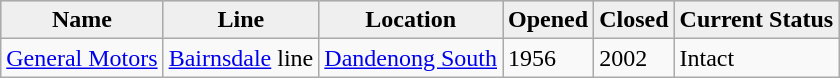<table class="wikitable sortable" style="border:1px solid #aaa; border-collapse:collapse">
<tr bgcolor="#cccccc">
<th style=background:#efefef>Name</th>
<th style=background:#efefef>Line</th>
<th style=background:#efefef>Location</th>
<th style=background:#efefef>Opened</th>
<th style=background:#efefef>Closed</th>
<th style=background:#efefef>Current Status</th>
</tr>
<tr>
<td><a href='#'>General Motors</a></td>
<td><a href='#'>Bairnsdale</a> line</td>
<td><a href='#'>Dandenong South</a></td>
<td>1956</td>
<td>2002</td>
<td>Intact</td>
</tr>
</table>
